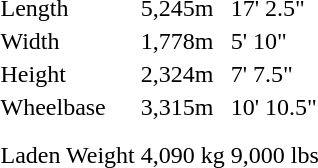<table>
<tr>
<td>Length</td>
<td>5,245m</td>
<td>17' 2.5"</td>
</tr>
<tr>
<td>Width</td>
<td>1,778m</td>
<td>5' 10"</td>
</tr>
<tr>
<td>Height</td>
<td>2,324m</td>
<td>7' 7.5"</td>
</tr>
<tr>
<td>Wheelbase</td>
<td>3,315m</td>
<td>10' 10.5"</td>
</tr>
<tr (2,540m>
</tr>
<tr 8' 4">
</tr>
<tr plus>
</tr>
<tr 0,775m>
</tr>
<tr 2' 6.5)>
</tr>
<tr>
<td>Laden Weight</td>
<td>4,090 kg</td>
<td>9,000 lbs</td>
</tr>
</table>
